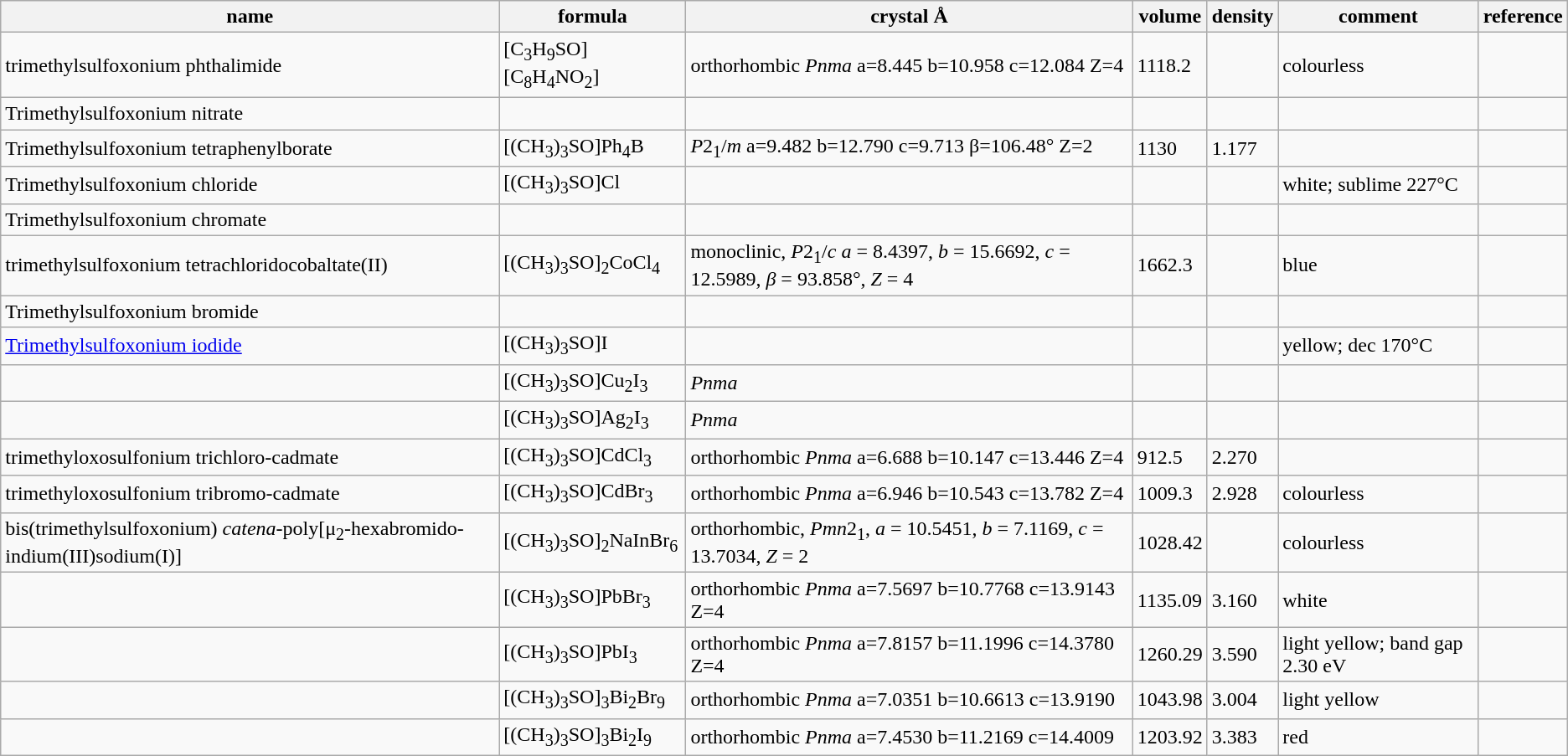<table class="wikitable">
<tr>
<th>name</th>
<th>formula</th>
<th>crystal Å</th>
<th>volume</th>
<th>density</th>
<th>comment</th>
<th>reference</th>
</tr>
<tr>
<td>trimethylsulfoxonium phthalimide</td>
<td>[C<sub>3</sub>H<sub>9</sub>SO][C<sub>8</sub>H<sub>4</sub>NO<sub>2</sub>]</td>
<td>orthorhombic <em>Pnma</em> a=8.445 b=10.958 c=12.084 Z=4</td>
<td>1118.2</td>
<td></td>
<td>colourless</td>
<td></td>
</tr>
<tr>
<td>Trimethylsulfoxonium nitrate</td>
<td></td>
<td></td>
<td></td>
<td></td>
<td></td>
<td></td>
</tr>
<tr>
<td>Trimethylsulfoxonium tetraphenylborate</td>
<td>[(CH<sub>3</sub>)<sub>3</sub>SO]Ph<sub>4</sub>B</td>
<td><em>P</em>2<sub>1</sub>/<em>m</em> a=9.482 b=12.790 c=9.713 β=106.48° Z=2</td>
<td>1130</td>
<td>1.177</td>
<td></td>
<td></td>
</tr>
<tr>
<td>Trimethylsulfoxonium chloride</td>
<td>[(CH<sub>3</sub>)<sub>3</sub>SO]Cl</td>
<td></td>
<td></td>
<td></td>
<td>white; sublime 227°C</td>
<td></td>
</tr>
<tr>
<td>Trimethylsulfoxonium chromate</td>
<td></td>
<td></td>
<td></td>
<td></td>
<td></td>
<td></td>
</tr>
<tr>
<td>trimethylsulfoxonium tetrachloridocobaltate(II)</td>
<td>[(CH<sub>3</sub>)<sub>3</sub>SO]<sub>2</sub>CoCl<sub>4</sub></td>
<td>monoclinic, <em>P</em>2<sub>1</sub>/<em>c</em> <em>a</em> = 8.4397, <em>b</em> = 15.6692, <em>c</em> = 12.5989, <em>β</em> = 93.858°, <em>Z</em> = 4</td>
<td>1662.3</td>
<td></td>
<td>blue</td>
<td></td>
</tr>
<tr>
<td>Trimethylsulfoxonium bromide</td>
<td></td>
<td></td>
<td></td>
<td></td>
<td></td>
<td></td>
</tr>
<tr>
<td><a href='#'>Trimethylsulfoxonium iodide</a></td>
<td>[(CH<sub>3</sub>)<sub>3</sub>SO]I</td>
<td></td>
<td></td>
<td></td>
<td>yellow; dec 170°C</td>
<td></td>
</tr>
<tr>
<td></td>
<td>[(CH<sub>3</sub>)<sub>3</sub>SO]Cu<sub>2</sub>I<sub>3</sub></td>
<td><em>Pnma</em></td>
<td></td>
<td></td>
<td></td>
<td></td>
</tr>
<tr>
<td></td>
<td>[(CH<sub>3</sub>)<sub>3</sub>SO]Ag<sub>2</sub>I<sub>3</sub></td>
<td><em>Pnma</em></td>
<td></td>
<td></td>
<td></td>
<td></td>
</tr>
<tr>
<td>trimethyloxosulfonium trichloro-cadmate</td>
<td>[(CH<sub>3</sub>)<sub>3</sub>SO]CdCl<sub>3</sub></td>
<td>orthorhombic <em>Pnma</em>  a=6.688 b=10.147 c=13.446 Z=4</td>
<td>912.5</td>
<td>2.270</td>
<td></td>
<td></td>
</tr>
<tr>
<td>trimethyloxosulfonium tribromo-cadmate</td>
<td>[(CH<sub>3</sub>)<sub>3</sub>SO]CdBr<sub>3</sub></td>
<td>orthorhombic <em>Pnma</em>  a=6.946 b=10.543 c=13.782 Z=4</td>
<td>1009.3</td>
<td>2.928</td>
<td>colourless</td>
<td></td>
</tr>
<tr>
<td>bis(trimethylsulfoxonium) <em>catena</em>-poly[μ<sub>2</sub>-hexabromido-indium(III)sodium(I)]</td>
<td>[(CH<sub>3</sub>)<sub>3</sub>SO]<sub>2</sub>NaInBr<sub>6</sub></td>
<td>orthorhombic, <em>Pmn</em>2<sub>1</sub>, <em>a</em> = 10.5451, <em>b</em> = 7.1169, <em>c</em> = 13.7034, <em>Z</em> = 2</td>
<td>1028.42</td>
<td></td>
<td>colourless</td>
<td></td>
</tr>
<tr>
<td></td>
<td>[(CH<sub>3</sub>)<sub>3</sub>SO]PbBr<sub>3</sub></td>
<td>orthorhombic <em>Pnma</em> a=7.5697 b=10.7768 c=13.9143 Z=4</td>
<td>1135.09</td>
<td>3.160</td>
<td>white</td>
<td></td>
</tr>
<tr>
<td></td>
<td>[(CH<sub>3</sub>)<sub>3</sub>SO]PbI<sub>3</sub></td>
<td>orthorhombic <em>Pnma</em> a=7.8157 b=11.1996 c=14.3780 Z=4</td>
<td>1260.29</td>
<td>3.590</td>
<td>light yellow; band gap 2.30 eV</td>
<td></td>
</tr>
<tr>
<td></td>
<td>[(CH<sub>3</sub>)<sub>3</sub>SO]<sub>3</sub>Bi<sub>2</sub>Br<sub>9</sub></td>
<td>orthorhombic <em>Pnma</em> a=7.0351 b=10.6613 c=13.9190</td>
<td>1043.98</td>
<td>3.004</td>
<td>light yellow</td>
<td></td>
</tr>
<tr>
<td></td>
<td>[(CH<sub>3</sub>)<sub>3</sub>SO]<sub>3</sub>Bi<sub>2</sub>I<sub>9</sub></td>
<td>orthorhombic <em>Pnma</em> a=7.4530 b=11.2169 c=14.4009</td>
<td>1203.92</td>
<td>3.383</td>
<td>red</td>
<td></td>
</tr>
</table>
